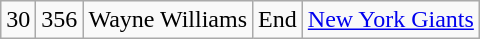<table class="wikitable" style="text-align:center">
<tr>
<td>30</td>
<td>356</td>
<td>Wayne Williams</td>
<td>End</td>
<td><a href='#'>New York Giants</a></td>
</tr>
</table>
